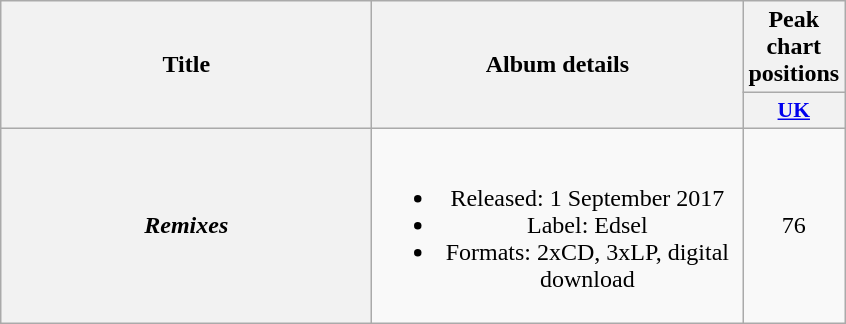<table class="wikitable plainrowheaders" style="text-align:center;">
<tr>
<th rowspan="2" scope="col" style="width:15em;">Title</th>
<th rowspan="2" scope="col" style="width:15em;">Album details</th>
<th>Peak chart positions</th>
</tr>
<tr>
<th scope="col" style="width:2em;font-size:90%;"><a href='#'>UK</a><br></th>
</tr>
<tr>
<th scope="row"><em>Remixes</em></th>
<td><br><ul><li>Released: 1 September 2017</li><li>Label: Edsel</li><li>Formats: 2xCD, 3xLP, digital download</li></ul></td>
<td>76</td>
</tr>
</table>
